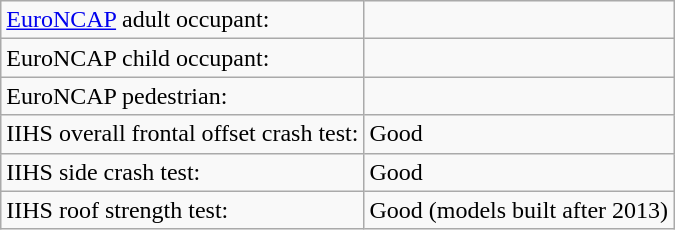<table class="wikitable">
<tr>
<td><a href='#'>EuroNCAP</a> adult occupant:</td>
<td></td>
</tr>
<tr>
<td>EuroNCAP child occupant:</td>
<td></td>
</tr>
<tr>
<td>EuroNCAP pedestrian:</td>
<td></td>
</tr>
<tr>
<td>IIHS overall frontal offset crash test:</td>
<td>Good</td>
</tr>
<tr>
<td>IIHS side crash test:</td>
<td>Good</td>
</tr>
<tr>
<td>IIHS roof strength test:</td>
<td>Good (models built after 2013)</td>
</tr>
</table>
